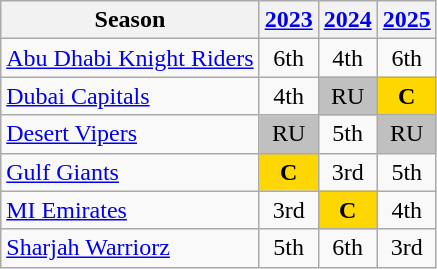<table class="wikitable" style="text-align:center;">
<tr>
<th>Season</th>
<th><a href='#'>2023</a></th>
<th><a href='#'>2024</a></th>
<th><a href='#'>2025</a></th>
</tr>
<tr>
<td align="left"><a href='#'>Abu Dhabi Knight Riders</a></td>
<td>6th</td>
<td>4th</td>
<td>6th</td>
</tr>
<tr>
<td align="left"><a href='#'>Dubai Capitals</a></td>
<td>4th</td>
<td style="background: silver">RU</td>
<td style="background: gold"><strong>C</strong></td>
</tr>
<tr>
<td align="left"><a href='#'>Desert Vipers</a></td>
<td style="background: silver">RU</td>
<td>5th</td>
<td style="background: silver">RU</td>
</tr>
<tr>
<td align=left><a href='#'>Gulf Giants</a></td>
<td style="background: gold"><strong>C</strong></td>
<td>3rd</td>
<td>5th</td>
</tr>
<tr>
<td align="left"><a href='#'>MI Emirates</a></td>
<td>3rd</td>
<td style="background: gold"><strong>C</strong></td>
<td>4th</td>
</tr>
<tr>
<td align=left><a href='#'>Sharjah Warriorz</a></td>
<td>5th</td>
<td>6th</td>
<td>3rd</td>
</tr>
</table>
